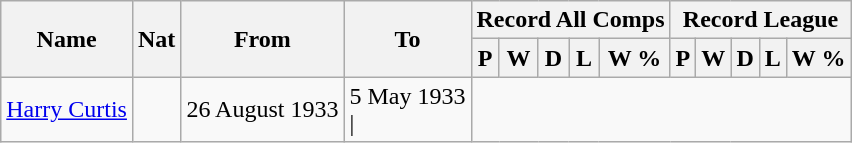<table class="wikitable" style="text-align: center">
<tr>
<th rowspan="2">Name</th>
<th rowspan="2">Nat</th>
<th rowspan="2">From</th>
<th rowspan="2">To</th>
<th colspan="5">Record All Comps</th>
<th colspan="5">Record League</th>
</tr>
<tr>
<th>P</th>
<th>W</th>
<th>D</th>
<th>L</th>
<th>W %</th>
<th>P</th>
<th>W</th>
<th>D</th>
<th>L</th>
<th>W %</th>
</tr>
<tr>
<td align=left><a href='#'>Harry Curtis</a></td>
<td></td>
<td align=left>26 August 1933</td>
<td align=left>5 May 1933<br>|</td>
</tr>
</table>
